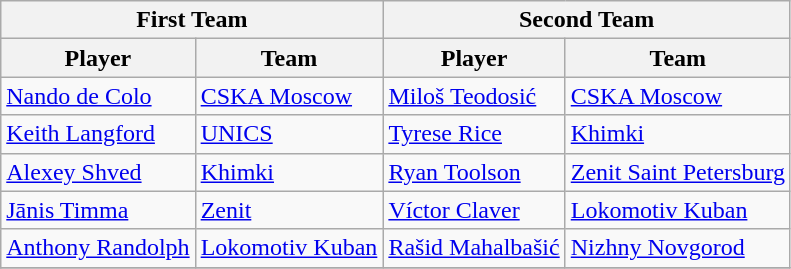<table class="wikitable">
<tr>
<th colspan="2">First Team</th>
<th colspan=2>Second Team</th>
</tr>
<tr>
<th style="text-align:center;">Player</th>
<th style="text-align:center;">Team</th>
<th style="text-align:center;">Player</th>
<th style="text-align:center;">Team</th>
</tr>
<tr>
<td> <a href='#'>Nando de Colo</a></td>
<td> <a href='#'>CSKA Moscow</a></td>
<td> <a href='#'>Miloš Teodosić</a></td>
<td> <a href='#'>CSKA Moscow</a></td>
</tr>
<tr>
<td> <a href='#'>Keith Langford</a></td>
<td> <a href='#'>UNICS</a></td>
<td> <a href='#'>Tyrese Rice</a></td>
<td> <a href='#'>Khimki</a></td>
</tr>
<tr>
<td> <a href='#'>Alexey Shved</a></td>
<td> <a href='#'>Khimki</a></td>
<td> <a href='#'>Ryan Toolson</a></td>
<td> <a href='#'>Zenit Saint Petersburg</a></td>
</tr>
<tr>
<td> <a href='#'>Jānis Timma</a></td>
<td> <a href='#'>Zenit</a></td>
<td> <a href='#'>Víctor Claver</a></td>
<td> <a href='#'>Lokomotiv Kuban</a></td>
</tr>
<tr>
<td> <a href='#'>Anthony Randolph</a></td>
<td> <a href='#'>Lokomotiv Kuban</a></td>
<td> <a href='#'>Rašid Mahalbašić</a></td>
<td> <a href='#'>Nizhny Novgorod</a></td>
</tr>
<tr>
</tr>
</table>
